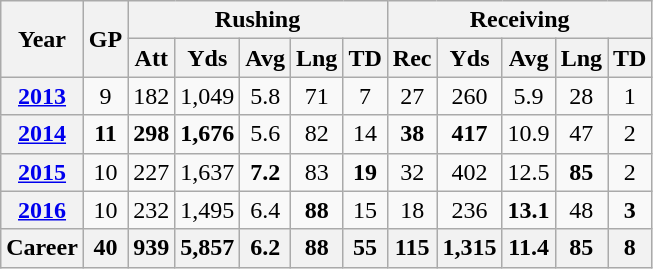<table class="wikitable" style="text-align:center;">
<tr>
<th rowspan="2">Year</th>
<th rowspan="2">GP</th>
<th colspan="5">Rushing</th>
<th colspan="5">Receiving</th>
</tr>
<tr>
<th>Att</th>
<th>Yds</th>
<th>Avg</th>
<th>Lng</th>
<th>TD</th>
<th>Rec</th>
<th>Yds</th>
<th>Avg</th>
<th>Lng</th>
<th>TD</th>
</tr>
<tr>
<th><a href='#'>2013</a></th>
<td>9</td>
<td>182</td>
<td>1,049</td>
<td>5.8</td>
<td>71</td>
<td>7</td>
<td>27</td>
<td>260</td>
<td>5.9</td>
<td>28</td>
<td>1</td>
</tr>
<tr>
<th><a href='#'>2014</a></th>
<td><strong>11</strong></td>
<td><strong>298</strong></td>
<td><strong>1,676</strong></td>
<td>5.6</td>
<td>82</td>
<td>14</td>
<td><strong>38</strong></td>
<td><strong>417</strong></td>
<td>10.9</td>
<td>47</td>
<td>2</td>
</tr>
<tr>
<th><a href='#'>2015</a></th>
<td>10</td>
<td>227</td>
<td>1,637</td>
<td><strong>7.2</strong></td>
<td>83</td>
<td><strong>19</strong></td>
<td>32</td>
<td>402</td>
<td>12.5</td>
<td><strong>85</strong></td>
<td>2</td>
</tr>
<tr>
<th><a href='#'>2016</a></th>
<td>10</td>
<td>232</td>
<td>1,495</td>
<td>6.4</td>
<td><strong>88</strong></td>
<td>15</td>
<td>18</td>
<td>236</td>
<td><strong>13.1</strong></td>
<td>48</td>
<td><strong>3</strong></td>
</tr>
<tr>
<th>Career</th>
<th>40</th>
<th>939</th>
<th>5,857</th>
<th>6.2</th>
<th>88</th>
<th>55</th>
<th>115</th>
<th>1,315</th>
<th>11.4</th>
<th>85</th>
<th>8</th>
</tr>
</table>
